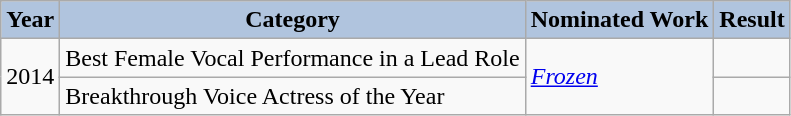<table class="wikitable">
<tr align="center">
<th style="background:#B0C4DE">Year</th>
<th style="background:#B0C4DE">Category</th>
<th style="background:#B0C4DE">Nominated Work</th>
<th style="background:#B0C4DE">Result</th>
</tr>
<tr>
<td rowspan="2">2014</td>
<td>Best Female Vocal Performance in a Lead Role</td>
<td rowspan="2"><em><a href='#'>Frozen</a></em></td>
<td></td>
</tr>
<tr>
<td>Breakthrough Voice Actress of the Year</td>
<td></td>
</tr>
</table>
